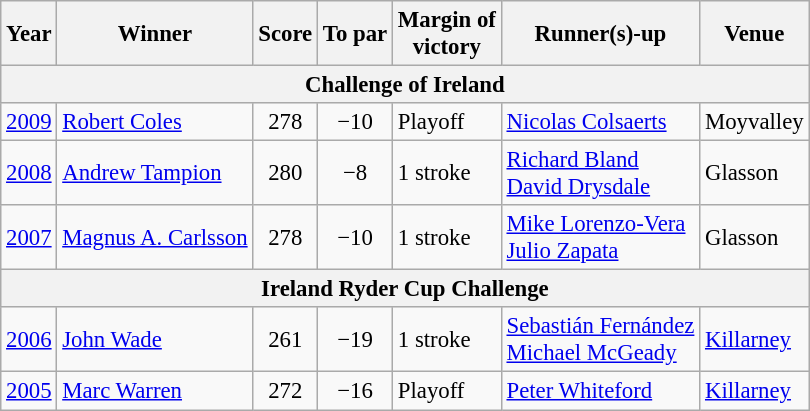<table class=wikitable style="font-size:95%">
<tr>
<th>Year</th>
<th>Winner</th>
<th>Score</th>
<th>To par</th>
<th>Margin of<br>victory</th>
<th>Runner(s)-up</th>
<th>Venue</th>
</tr>
<tr>
<th colspan=8>Challenge of Ireland</th>
</tr>
<tr>
<td><a href='#'>2009</a></td>
<td> <a href='#'>Robert Coles</a></td>
<td align=center>278</td>
<td align=center>−10</td>
<td>Playoff</td>
<td> <a href='#'>Nicolas Colsaerts</a></td>
<td>Moyvalley</td>
</tr>
<tr>
<td><a href='#'>2008</a></td>
<td> <a href='#'>Andrew Tampion</a></td>
<td align=center>280</td>
<td align=center>−8</td>
<td>1 stroke</td>
<td> <a href='#'>Richard Bland</a><br> <a href='#'>David Drysdale</a></td>
<td>Glasson</td>
</tr>
<tr>
<td><a href='#'>2007</a></td>
<td> <a href='#'>Magnus A. Carlsson</a></td>
<td align=center>278</td>
<td align=center>−10</td>
<td>1 stroke</td>
<td> <a href='#'>Mike Lorenzo-Vera</a><br> <a href='#'>Julio Zapata</a></td>
<td>Glasson</td>
</tr>
<tr>
<th colspan=8>Ireland Ryder Cup Challenge</th>
</tr>
<tr>
<td><a href='#'>2006</a></td>
<td> <a href='#'>John Wade</a></td>
<td align=center>261</td>
<td align=center>−19</td>
<td>1 stroke</td>
<td> <a href='#'>Sebastián Fernández</a><br> <a href='#'>Michael McGeady</a></td>
<td><a href='#'>Killarney</a></td>
</tr>
<tr>
<td><a href='#'>2005</a></td>
<td> <a href='#'>Marc Warren</a></td>
<td align=center>272</td>
<td align=center>−16</td>
<td>Playoff</td>
<td> <a href='#'>Peter Whiteford</a></td>
<td><a href='#'>Killarney</a></td>
</tr>
</table>
